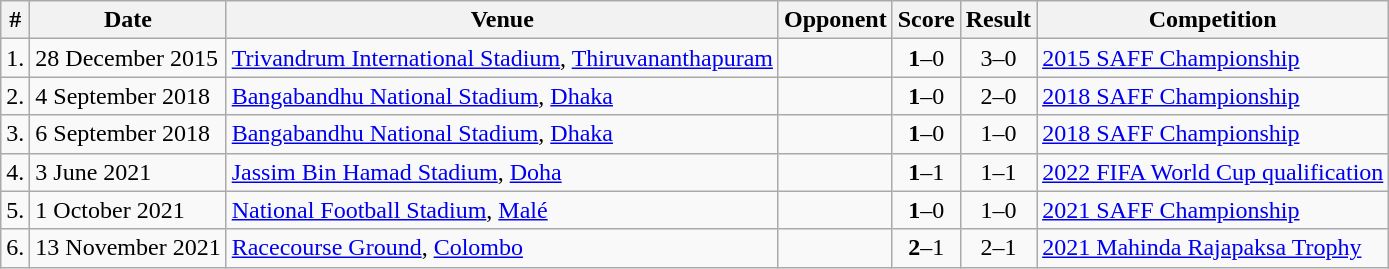<table class="wikitable">
<tr>
<th>#</th>
<th>Date</th>
<th>Venue</th>
<th>Opponent</th>
<th>Score</th>
<th>Result</th>
<th>Competition</th>
</tr>
<tr>
<td>1.</td>
<td>28 December 2015</td>
<td><a href='#'>Trivandrum International Stadium</a>, <a href='#'>Thiruvananthapuram</a></td>
<td></td>
<td style="text-align:center;"><strong>1</strong>–0</td>
<td style="text-align:center;">3–0</td>
<td><a href='#'>2015 SAFF Championship</a></td>
</tr>
<tr>
<td>2.</td>
<td>4 September 2018</td>
<td><a href='#'>Bangabandhu National Stadium</a>, <a href='#'>Dhaka</a></td>
<td></td>
<td style="text-align:center;"><strong>1</strong>–0</td>
<td style="text-align:center;">2–0</td>
<td><a href='#'>2018 SAFF Championship</a></td>
</tr>
<tr>
<td>3.</td>
<td>6 September 2018</td>
<td><a href='#'>Bangabandhu National Stadium</a>, <a href='#'>Dhaka</a></td>
<td></td>
<td style="text-align:center;"><strong>1</strong>–0</td>
<td style="text-align:center;">1–0</td>
<td><a href='#'>2018 SAFF Championship</a></td>
</tr>
<tr>
<td>4.</td>
<td>3 June 2021</td>
<td><a href='#'>Jassim Bin Hamad Stadium</a>, <a href='#'>Doha</a></td>
<td></td>
<td style="text-align:center;"><strong>1</strong>–1</td>
<td style="text-align:center;">1–1</td>
<td><a href='#'>2022 FIFA World Cup qualification</a></td>
</tr>
<tr>
<td>5.</td>
<td>1 October 2021</td>
<td><a href='#'>National Football Stadium</a>, <a href='#'>Malé</a></td>
<td></td>
<td style="text-align:center;"><strong>1</strong>–0</td>
<td style="text-align:center;">1–0</td>
<td><a href='#'>2021 SAFF Championship</a></td>
</tr>
<tr>
<td>6.</td>
<td>13 November 2021</td>
<td><a href='#'>Racecourse Ground</a>, <a href='#'>Colombo</a></td>
<td></td>
<td style="text-align:center;"><strong>2</strong>–1</td>
<td style="text-align:center;">2–1</td>
<td><a href='#'>2021 Mahinda Rajapaksa Trophy</a></td>
</tr>
</table>
